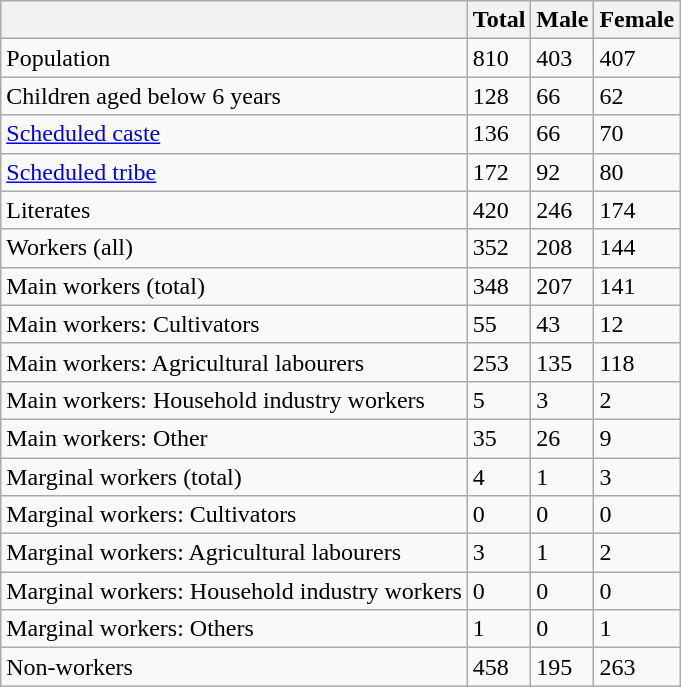<table class="wikitable sortable">
<tr>
<th></th>
<th>Total</th>
<th>Male</th>
<th>Female</th>
</tr>
<tr>
<td>Population</td>
<td>810</td>
<td>403</td>
<td>407</td>
</tr>
<tr>
<td>Children aged below 6 years</td>
<td>128</td>
<td>66</td>
<td>62</td>
</tr>
<tr>
<td><a href='#'>Scheduled caste</a></td>
<td>136</td>
<td>66</td>
<td>70</td>
</tr>
<tr>
<td><a href='#'>Scheduled tribe</a></td>
<td>172</td>
<td>92</td>
<td>80</td>
</tr>
<tr>
<td>Literates</td>
<td>420</td>
<td>246</td>
<td>174</td>
</tr>
<tr>
<td>Workers (all)</td>
<td>352</td>
<td>208</td>
<td>144</td>
</tr>
<tr>
<td>Main workers (total)</td>
<td>348</td>
<td>207</td>
<td>141</td>
</tr>
<tr>
<td>Main workers: Cultivators</td>
<td>55</td>
<td>43</td>
<td>12</td>
</tr>
<tr>
<td>Main workers: Agricultural labourers</td>
<td>253</td>
<td>135</td>
<td>118</td>
</tr>
<tr>
<td>Main workers: Household industry workers</td>
<td>5</td>
<td>3</td>
<td>2</td>
</tr>
<tr>
<td>Main workers: Other</td>
<td>35</td>
<td>26</td>
<td>9</td>
</tr>
<tr>
<td>Marginal workers (total)</td>
<td>4</td>
<td>1</td>
<td>3</td>
</tr>
<tr>
<td>Marginal workers: Cultivators</td>
<td>0</td>
<td>0</td>
<td>0</td>
</tr>
<tr>
<td>Marginal workers: Agricultural labourers</td>
<td>3</td>
<td>1</td>
<td>2</td>
</tr>
<tr>
<td>Marginal workers: Household industry workers</td>
<td>0</td>
<td>0</td>
<td>0</td>
</tr>
<tr>
<td>Marginal workers: Others</td>
<td>1</td>
<td>0</td>
<td>1</td>
</tr>
<tr>
<td>Non-workers</td>
<td>458</td>
<td>195</td>
<td>263</td>
</tr>
</table>
